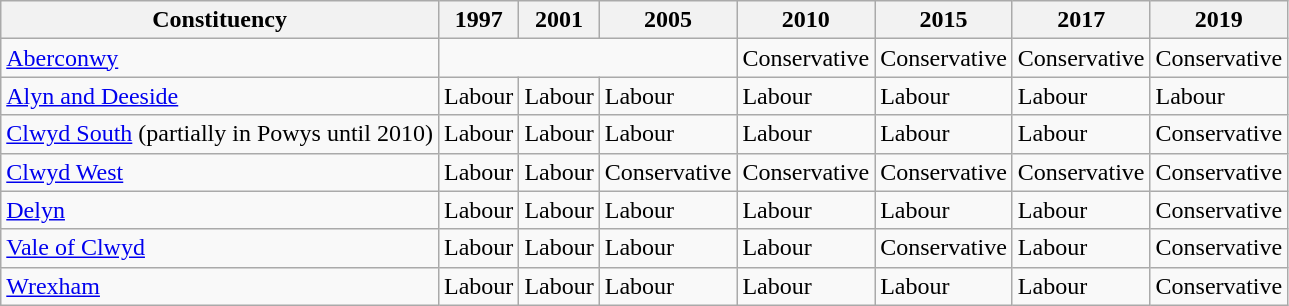<table class="wikitable">
<tr>
<th>Constituency</th>
<th>1997</th>
<th>2001</th>
<th>2005</th>
<th>2010</th>
<th>2015</th>
<th>2017</th>
<th>2019</th>
</tr>
<tr>
<td><a href='#'>Aberconwy</a></td>
<td colspan="3"></td>
<td bgcolor=>Conservative</td>
<td bgcolor=>Conservative</td>
<td bgcolor=>Conservative</td>
<td bgcolor=>Conservative</td>
</tr>
<tr>
<td><a href='#'>Alyn and Deeside</a></td>
<td bgcolor=>Labour</td>
<td bgcolor=>Labour</td>
<td bgcolor=>Labour</td>
<td bgcolor=>Labour</td>
<td bgcolor=>Labour</td>
<td bgcolor=>Labour</td>
<td bgcolor=>Labour</td>
</tr>
<tr>
<td><a href='#'>Clwyd South</a> (partially in Powys until 2010)</td>
<td bgcolor=>Labour</td>
<td bgcolor=>Labour</td>
<td bgcolor=>Labour</td>
<td bgcolor=>Labour</td>
<td bgcolor=>Labour</td>
<td bgcolor=>Labour</td>
<td bgcolor=>Conservative</td>
</tr>
<tr>
<td><a href='#'>Clwyd West</a></td>
<td bgcolor=>Labour</td>
<td bgcolor=>Labour</td>
<td bgcolor=>Conservative</td>
<td bgcolor=>Conservative</td>
<td bgcolor=>Conservative</td>
<td bgcolor=>Conservative</td>
<td bgcolor=>Conservative</td>
</tr>
<tr>
<td><a href='#'>Delyn</a></td>
<td bgcolor=>Labour</td>
<td bgcolor=>Labour</td>
<td bgcolor=>Labour</td>
<td bgcolor=>Labour</td>
<td bgcolor=>Labour</td>
<td bgcolor=>Labour</td>
<td bgcolor=>Conservative</td>
</tr>
<tr>
<td><a href='#'>Vale of Clwyd</a></td>
<td bgcolor=>Labour</td>
<td bgcolor=>Labour</td>
<td bgcolor=>Labour</td>
<td bgcolor=>Labour</td>
<td bgcolor=>Conservative</td>
<td bgcolor=>Labour</td>
<td bgcolor=>Conservative</td>
</tr>
<tr>
<td><a href='#'>Wrexham</a></td>
<td bgcolor=>Labour</td>
<td bgcolor=>Labour</td>
<td bgcolor=>Labour</td>
<td bgcolor=>Labour</td>
<td bgcolor=>Labour</td>
<td bgcolor=>Labour</td>
<td bgcolor=>Conservative</td>
</tr>
</table>
